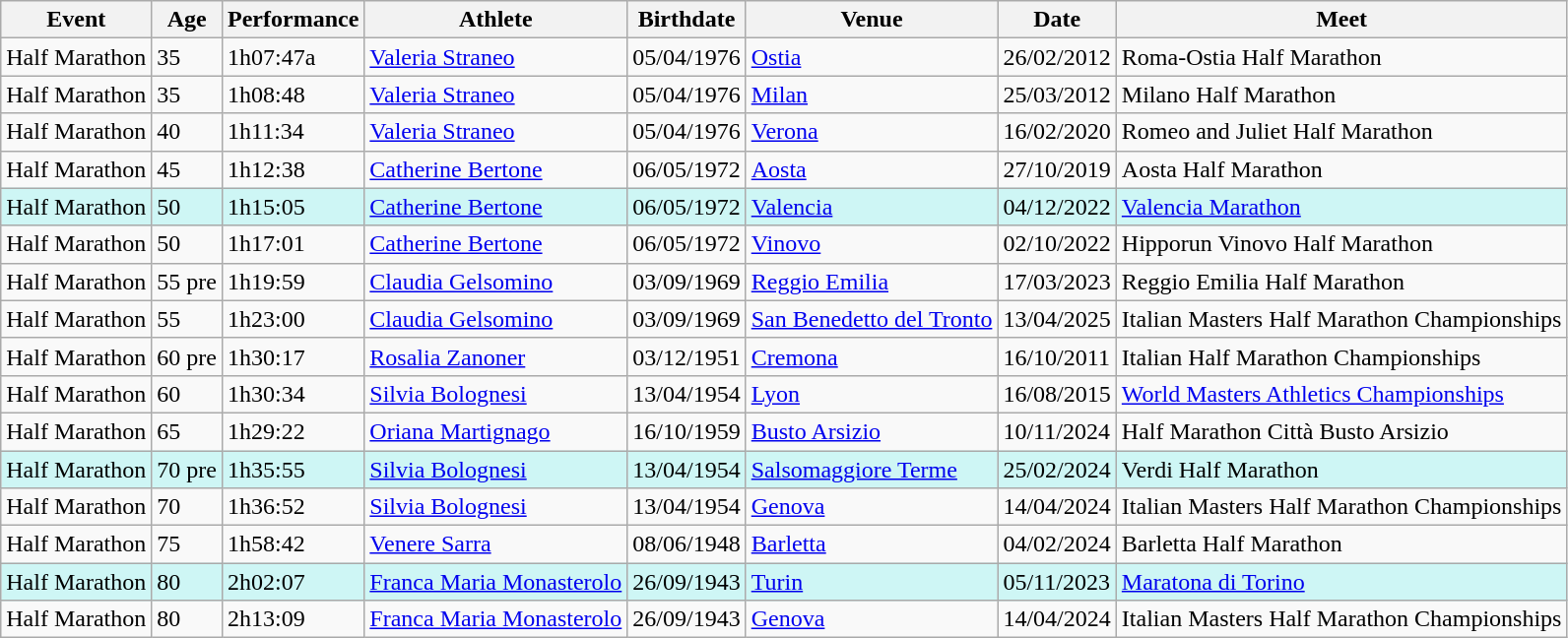<table class="wikitable" width= style="font-size:90%; text-align:center">
<tr>
<th>Event</th>
<th>Age</th>
<th>Performance</th>
<th>Athlete</th>
<th>Birthdate</th>
<th>Venue</th>
<th>Date</th>
<th>Meet</th>
</tr>
<tr>
<td>Half Marathon</td>
<td>35</td>
<td>1h07:47a</td>
<td align=left><a href='#'>Valeria Straneo</a></td>
<td>05/04/1976</td>
<td align=left><a href='#'>Ostia</a></td>
<td>26/02/2012</td>
<td>Roma-Ostia Half Marathon</td>
</tr>
<tr>
<td>Half Marathon</td>
<td>35</td>
<td>1h08:48</td>
<td align=left><a href='#'>Valeria Straneo</a></td>
<td>05/04/1976</td>
<td align=left><a href='#'>Milan</a></td>
<td>25/03/2012</td>
<td>Milano Half Marathon</td>
</tr>
<tr>
<td>Half Marathon</td>
<td>40</td>
<td>1h11:34</td>
<td align=left><a href='#'>Valeria Straneo</a></td>
<td>05/04/1976</td>
<td align=left><a href='#'>Verona</a></td>
<td>16/02/2020</td>
<td>Romeo and Juliet Half Marathon</td>
</tr>
<tr>
<td>Half Marathon</td>
<td>45</td>
<td>1h12:38</td>
<td align=left><a href='#'>Catherine Bertone</a></td>
<td>06/05/1972</td>
<td align=left><a href='#'>Aosta</a></td>
<td>27/10/2019</td>
<td>Aosta Half Marathon</td>
</tr>
<tr style="background:#cef6f5;">
<td>Half Marathon</td>
<td>50</td>
<td>1h15:05</td>
<td align=left><a href='#'>Catherine Bertone</a></td>
<td>06/05/1972</td>
<td align=left><a href='#'>Valencia</a></td>
<td>04/12/2022</td>
<td><a href='#'>Valencia Marathon</a></td>
</tr>
<tr>
<td>Half Marathon</td>
<td>50</td>
<td>1h17:01</td>
<td align=left><a href='#'>Catherine Bertone</a></td>
<td>06/05/1972</td>
<td align=left><a href='#'>Vinovo</a></td>
<td>02/10/2022</td>
<td>Hipporun Vinovo Half Marathon</td>
</tr>
<tr>
<td>Half Marathon</td>
<td>55 pre</td>
<td>1h19:59</td>
<td align=left><a href='#'>Claudia Gelsomino</a></td>
<td>03/09/1969</td>
<td align=left><a href='#'>Reggio Emilia</a></td>
<td>17/03/2023</td>
<td>Reggio Emilia Half Marathon</td>
</tr>
<tr>
<td>Half Marathon</td>
<td>55</td>
<td>1h23:00</td>
<td align=left><a href='#'>Claudia Gelsomino</a></td>
<td>03/09/1969</td>
<td align=left><a href='#'>San Benedetto del Tronto</a></td>
<td>13/04/2025</td>
<td>Italian Masters Half Marathon Championships</td>
</tr>
<tr>
<td>Half Marathon</td>
<td>60 pre</td>
<td>1h30:17</td>
<td align=left><a href='#'>Rosalia Zanoner</a></td>
<td>03/12/1951</td>
<td align=left><a href='#'>Cremona</a></td>
<td>16/10/2011</td>
<td>Italian Half Marathon Championships</td>
</tr>
<tr>
<td>Half Marathon</td>
<td>60</td>
<td>1h30:34</td>
<td align=left><a href='#'>Silvia Bolognesi</a></td>
<td>13/04/1954</td>
<td align=left><a href='#'>Lyon</a></td>
<td>16/08/2015</td>
<td><a href='#'>World Masters Athletics Championships</a></td>
</tr>
<tr>
<td>Half Marathon</td>
<td>65</td>
<td>1h29:22</td>
<td align=left><a href='#'>Oriana Martignago</a></td>
<td>16/10/1959</td>
<td align=left><a href='#'>Busto Arsizio</a></td>
<td>10/11/2024</td>
<td>Half Marathon Città Busto Arsizio</td>
</tr>
<tr style="background:#cef6f5;">
<td>Half Marathon</td>
<td>70 pre</td>
<td>1h35:55</td>
<td><a href='#'>Silvia Bolognesi</a></td>
<td>13/04/1954</td>
<td align=left><a href='#'>Salsomaggiore Terme</a></td>
<td>25/02/2024</td>
<td>Verdi Half Marathon</td>
</tr>
<tr>
<td>Half Marathon</td>
<td>70</td>
<td>1h36:52</td>
<td><a href='#'>Silvia Bolognesi</a></td>
<td>13/04/1954</td>
<td align=left><a href='#'>Genova</a></td>
<td>14/04/2024</td>
<td>Italian Masters Half Marathon Championships</td>
</tr>
<tr>
<td>Half Marathon</td>
<td>75</td>
<td>1h58:42</td>
<td align=left><a href='#'>Venere Sarra</a></td>
<td>08/06/1948</td>
<td align=left><a href='#'>Barletta</a></td>
<td>04/02/2024</td>
<td>Barletta Half Marathon</td>
</tr>
<tr style="background:#cef6f5;">
<td>Half Marathon</td>
<td>80</td>
<td>2h02:07</td>
<td align=left><a href='#'>Franca Maria Monasterolo</a></td>
<td>26/09/1943</td>
<td align=left><a href='#'>Turin</a></td>
<td>05/11/2023</td>
<td><a href='#'>Maratona di Torino</a></td>
</tr>
<tr>
<td>Half Marathon</td>
<td>80</td>
<td>2h13:09</td>
<td align=left><a href='#'>Franca Maria Monasterolo</a></td>
<td>26/09/1943</td>
<td align=left><a href='#'>Genova</a></td>
<td>14/04/2024</td>
<td>Italian Masters Half Marathon Championships</td>
</tr>
</table>
